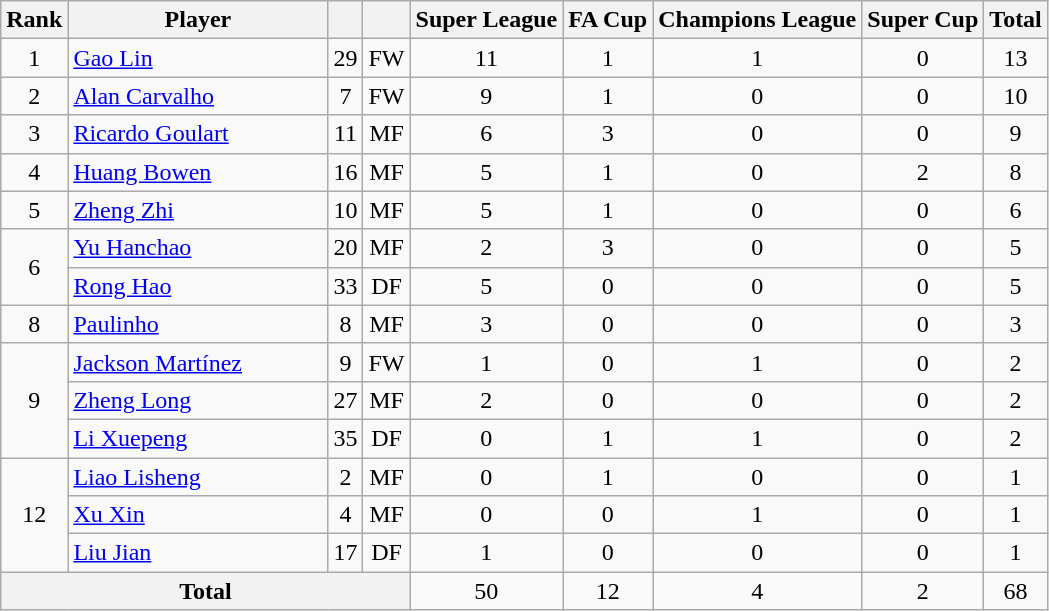<table class="wikitable">
<tr>
<th>Rank</th>
<th style="width:166px;">Player</th>
<th></th>
<th></th>
<th>Super League</th>
<th>FA Cup</th>
<th>Champions League</th>
<th>Super Cup</th>
<th>Total</th>
</tr>
<tr>
<td align=center>1</td>
<td> <a href='#'>Gao Lin</a></td>
<td align=center>29</td>
<td align=center>FW</td>
<td align=center>11</td>
<td align=center>1</td>
<td align=center>1</td>
<td align=center>0</td>
<td align=center>13</td>
</tr>
<tr>
<td align=center>2</td>
<td> <a href='#'>Alan Carvalho</a></td>
<td align=center>7</td>
<td align=center>FW</td>
<td align=center>9</td>
<td align=center>1</td>
<td align=center>0</td>
<td align=center>0</td>
<td align=center>10</td>
</tr>
<tr>
<td align=center>3</td>
<td> <a href='#'>Ricardo Goulart</a></td>
<td align=center>11</td>
<td align=center>MF</td>
<td align=center>6</td>
<td align=center>3</td>
<td align=center>0</td>
<td align=center>0</td>
<td align=center>9</td>
</tr>
<tr>
<td align=center>4</td>
<td> <a href='#'>Huang Bowen</a></td>
<td align=center>16</td>
<td align=center>MF</td>
<td align=center>5</td>
<td align=center>1</td>
<td align=center>0</td>
<td align=center>2</td>
<td align=center>8</td>
</tr>
<tr>
<td align=center>5</td>
<td> <a href='#'>Zheng Zhi</a></td>
<td align=center>10</td>
<td align=center>MF</td>
<td align=center>5</td>
<td align=center>1</td>
<td align=center>0</td>
<td align=center>0</td>
<td align=center>6</td>
</tr>
<tr>
<td align=center rowspan=2>6</td>
<td> <a href='#'>Yu Hanchao</a></td>
<td align=center>20</td>
<td align=center>MF</td>
<td align=center>2</td>
<td align=center>3</td>
<td align=center>0</td>
<td align=center>0</td>
<td align=center>5</td>
</tr>
<tr>
<td> <a href='#'>Rong Hao</a></td>
<td align=center>33</td>
<td align=center>DF</td>
<td align=center>5</td>
<td align=center>0</td>
<td align=center>0</td>
<td align=center>0</td>
<td align=center>5</td>
</tr>
<tr>
<td align=center>8</td>
<td> <a href='#'>Paulinho</a></td>
<td align=center>8</td>
<td align=center>MF</td>
<td align=center>3</td>
<td align=center>0</td>
<td align=center>0</td>
<td align=center>0</td>
<td align=center>3</td>
</tr>
<tr>
<td align=center rowspan=3>9</td>
<td> <a href='#'>Jackson Martínez</a></td>
<td align=center>9</td>
<td align=center>FW</td>
<td align=center>1</td>
<td align=center>0</td>
<td align=center>1</td>
<td align=center>0</td>
<td align=center>2</td>
</tr>
<tr>
<td> <a href='#'>Zheng Long</a></td>
<td align=center>27</td>
<td align=center>MF</td>
<td align=center>2</td>
<td align=center>0</td>
<td align=center>0</td>
<td align=center>0</td>
<td align=center>2</td>
</tr>
<tr>
<td> <a href='#'>Li Xuepeng</a></td>
<td align=center>35</td>
<td align=center>DF</td>
<td align=center>0</td>
<td align=center>1</td>
<td align=center>1</td>
<td align=center>0</td>
<td align=center>2</td>
</tr>
<tr>
<td align=center rowspan=3>12</td>
<td> <a href='#'>Liao Lisheng</a></td>
<td align=center>2</td>
<td align=center>MF</td>
<td align=center>0</td>
<td align=center>1</td>
<td align=center>0</td>
<td align=center>0</td>
<td align=center>1</td>
</tr>
<tr>
<td> <a href='#'>Xu Xin</a></td>
<td align=center>4</td>
<td align=center>MF</td>
<td align=center>0</td>
<td align=center>0</td>
<td align=center>1</td>
<td align=center>0</td>
<td align=center>1</td>
</tr>
<tr>
<td> <a href='#'>Liu Jian</a></td>
<td align=center>17</td>
<td align=center>DF</td>
<td align=center>1</td>
<td align=center>0</td>
<td align=center>0</td>
<td align=center>0</td>
<td align=center>1</td>
</tr>
<tr>
<th align=center colspan=4>Total</th>
<td align=center>50</td>
<td align=center>12</td>
<td align=center>4</td>
<td align=center>2</td>
<td align=center>68</td>
</tr>
</table>
